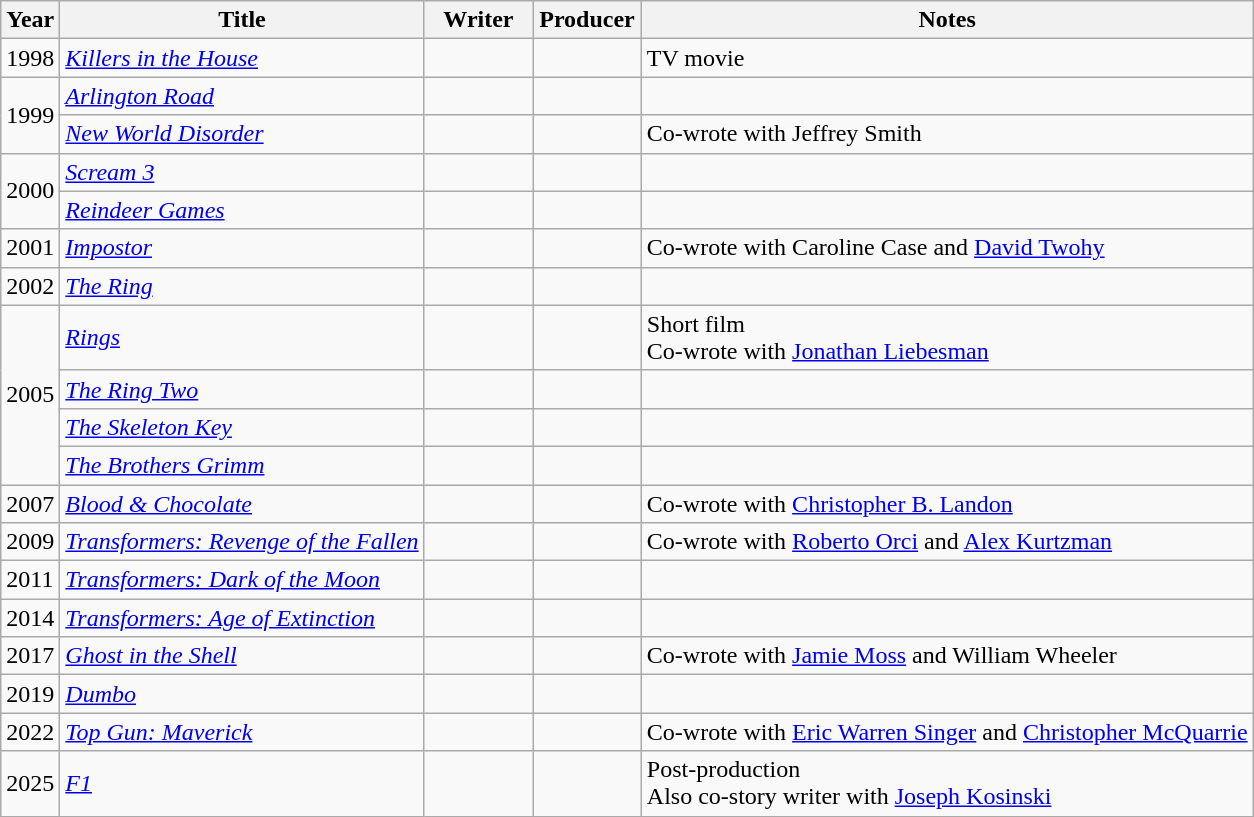<table class="wikitable">
<tr>
<th>Year</th>
<th>Title</th>
<th width="65">Writer</th>
<th width="65">Producer</th>
<th>Notes</th>
</tr>
<tr>
<td>1998</td>
<td><em><a href='#'>Killers in the House</a></em></td>
<td></td>
<td></td>
<td>TV movie</td>
</tr>
<tr>
<td rowspan="2">1999</td>
<td><em><a href='#'>Arlington Road</a></em></td>
<td></td>
<td></td>
<td></td>
</tr>
<tr>
<td><em><a href='#'>New World Disorder</a></em></td>
<td></td>
<td></td>
<td>Co-wrote with Jeffrey Smith</td>
</tr>
<tr>
<td rowspan="2">2000</td>
<td><em><a href='#'>Scream 3</a></em></td>
<td></td>
<td></td>
<td></td>
</tr>
<tr>
<td><em><a href='#'>Reindeer Games</a></em></td>
<td></td>
<td></td>
<td></td>
</tr>
<tr>
<td>2001</td>
<td><em><a href='#'>Impostor</a></em></td>
<td></td>
<td></td>
<td>Co-wrote with Caroline Case and <a href='#'>David Twohy</a></td>
</tr>
<tr>
<td>2002</td>
<td><em><a href='#'>The Ring</a></em></td>
<td></td>
<td></td>
<td></td>
</tr>
<tr>
<td rowspan="4">2005</td>
<td><em><a href='#'>Rings</a></em></td>
<td></td>
<td></td>
<td>Short film<br>Co-wrote with <a href='#'>Jonathan Liebesman</a></td>
</tr>
<tr>
<td><em><a href='#'>The Ring Two</a></em></td>
<td></td>
<td></td>
<td></td>
</tr>
<tr>
<td><em><a href='#'>The Skeleton Key</a></em></td>
<td></td>
<td></td>
<td></td>
</tr>
<tr>
<td><em><a href='#'>The Brothers Grimm</a></em></td>
<td></td>
<td></td>
<td></td>
</tr>
<tr>
<td>2007</td>
<td><em><a href='#'>Blood & Chocolate</a></em></td>
<td></td>
<td></td>
<td>Co-wrote with <a href='#'>Christopher B. Landon</a></td>
</tr>
<tr>
<td>2009</td>
<td><em><a href='#'>Transformers: Revenge of the Fallen</a></em></td>
<td></td>
<td></td>
<td>Co-wrote with <a href='#'>Roberto Orci</a> and <a href='#'>Alex Kurtzman</a></td>
</tr>
<tr>
<td>2011</td>
<td><em><a href='#'>Transformers: Dark of the Moon</a></em></td>
<td></td>
<td></td>
<td></td>
</tr>
<tr>
<td>2014</td>
<td><em><a href='#'>Transformers: Age of Extinction</a></em></td>
<td></td>
<td></td>
<td></td>
</tr>
<tr>
<td>2017</td>
<td><em><a href='#'>Ghost in the Shell</a></em></td>
<td></td>
<td></td>
<td>Co-wrote with <a href='#'>Jamie Moss</a> and William Wheeler</td>
</tr>
<tr>
<td>2019</td>
<td><em><a href='#'>Dumbo</a></em></td>
<td></td>
<td></td>
<td></td>
</tr>
<tr>
<td>2022</td>
<td><em><a href='#'>Top Gun: Maverick</a></em></td>
<td></td>
<td></td>
<td>Co-wrote with <a href='#'>Eric Warren Singer</a> and <a href='#'>Christopher McQuarrie</a></td>
</tr>
<tr>
<td>2025</td>
<td><em><a href='#'>F1</a></em></td>
<td></td>
<td></td>
<td>Post-production<br>Also co-story writer with <a href='#'>Joseph Kosinski</a></td>
</tr>
</table>
